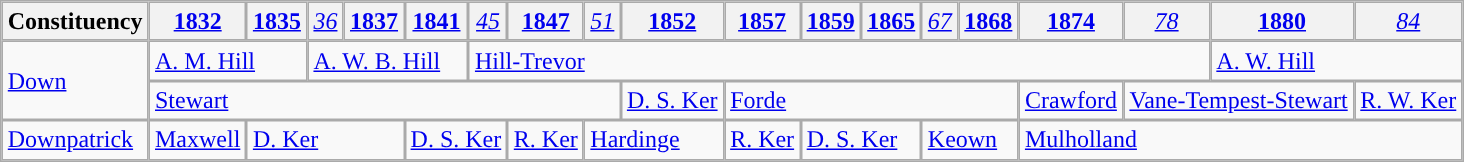<table class="wikitable" style="border-collapse: separate; border-spacing: 0;">
<tr>
<th>Constituency</th>
<th><a href='#'>1832</a></th>
<th><a href='#'>1835</a></th>
<th style="font-weight: normal;"><em><a href='#'>36</a></em></th>
<th><a href='#'>1837</a></th>
<th><a href='#'>1841</a></th>
<th style="font-weight: normal;"><em><a href='#'>45</a></em></th>
<th><a href='#'>1847</a></th>
<th style="font-weight: normal;"><em><a href='#'>51</a></em></th>
<th><a href='#'>1852</a></th>
<th><a href='#'>1857</a></th>
<th><a href='#'>1859</a></th>
<th><a href='#'>1865</a></th>
<th style="font-weight: normal;"><em><a href='#'>67</a></em></th>
<th><a href='#'>1868</a></th>
<th><a href='#'>1874</a></th>
<th style="font-weight: normal;"><em><a href='#'>78</a></em></th>
<th><a href='#'>1880</a></th>
<th style="font-weight: normal;"><em><a href='#'>84</a></em></th>
</tr>
<tr>
<td rowspan="2"><a href='#'>Down</a></td>
<td colspan="2"><a href='#'>A. M. Hill</a></td>
<td colspan="3"><a href='#'>A. W. B. Hill</a></td>
<td colspan="11"><a href='#'>Hill-Trevor</a></td>
<td colspan="2"><a href='#'>A. W. Hill</a></td>
</tr>
<tr>
<td colspan="8"><a href='#'>Stewart</a></td>
<td><a href='#'>D. S. Ker</a></td>
<td colspan="5"><a href='#'>Forde</a></td>
<td><a href='#'>Crawford</a></td>
<td colspan="2"><a href='#'>Vane-Tempest-Stewart</a></td>
<td><a href='#'>R. W. Ker</a></td>
</tr>
<tr>
<td><a href='#'>Downpatrick</a></td>
<td><a href='#'>Maxwell</a></td>
<td colspan="3"><a href='#'>D. Ker</a></td>
<td colspan="2"><a href='#'>D. S. Ker</a></td>
<td><a href='#'>R. Ker</a></td>
<td colspan="2"><a href='#'>Hardinge</a></td>
<td><a href='#'>R. Ker</a></td>
<td colspan="2"><a href='#'>D. S. Ker</a></td>
<td colspan="2"><a href='#'>Keown</a></td>
<td colspan="4"><a href='#'>Mulholland</a></td>
</tr>
</table>
